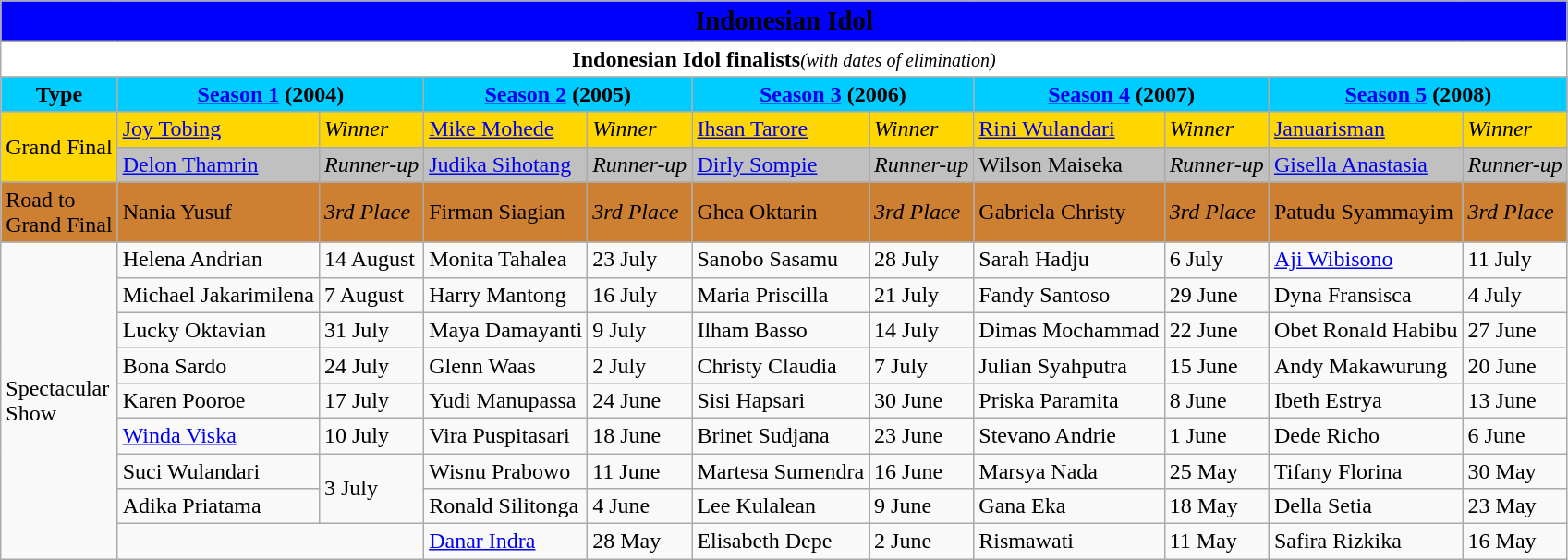<table class="wikitable">
<tr>
<td colspan="11" style="background:#0000FF; text-align:center;"><big><strong><span>Indonesian Idol</span></strong></big></td>
</tr>
<tr>
<td colspan="11" style="background:#FFFFFF; text-align:center;"><strong>Indonesian Idol finalists</strong><small><em>(with dates of elimination)</em></small></td>
</tr>
<tr>
<th style="background:#00CCFF;">Type</th>
<th colspan="2" style="background:#00CCFF;"><a href='#'>Season 1</a> (2004)</th>
<th colspan="2" style="background:#00CCFF;"><a href='#'>Season 2</a> (2005)</th>
<th colspan="2" style="background:#00CCFF;"><a href='#'>Season 3</a> (2006)</th>
<th colspan="2" style="background:#00CCFF;"><a href='#'>Season 4</a> (2007)</th>
<th colspan="2" style="background:#00CCFF;"><a href='#'>Season 5</a> (2008)</th>
</tr>
<tr style="background:gold;">
<td rowspan="2">Grand Final</td>
<td><a href='#'>Joy Tobing</a></td>
<td><em>Winner</em></td>
<td><a href='#'>Mike Mohede</a></td>
<td><em>Winner</em></td>
<td><a href='#'>Ihsan Tarore</a></td>
<td><em>Winner</em></td>
<td><a href='#'>Rini Wulandari</a></td>
<td><em>Winner</em></td>
<td><a href='#'>Januarisman</a></td>
<td><em>Winner</em></td>
</tr>
<tr style="background:silver;">
<td><a href='#'>Delon Thamrin</a></td>
<td><em>Runner-up</em></td>
<td><a href='#'>Judika Sihotang</a></td>
<td><em>Runner-up</em></td>
<td><a href='#'>Dirly Sompie</a></td>
<td><em>Runner-up</em></td>
<td>Wilson Maiseka</td>
<td><em>Runner-up</em></td>
<td><a href='#'>Gisella Anastasia</a></td>
<td><em>Runner-up</em></td>
</tr>
<tr style="background:#cd7f32;">
<td>Road to<br>Grand Final</td>
<td>Nania Yusuf</td>
<td><em>3rd Place</em></td>
<td>Firman Siagian</td>
<td><em>3rd Place</em></td>
<td>Ghea Oktarin</td>
<td><em>3rd Place</em></td>
<td>Gabriela Christy</td>
<td><em>3rd Place</em></td>
<td>Patudu Syammayim</td>
<td><em>3rd Place</em></td>
</tr>
<tr>
<td rowspan="9">Spectacular<br>Show</td>
<td>Helena Andrian</td>
<td>14 August</td>
<td>Monita Tahalea</td>
<td>23 July</td>
<td>Sanobo Sasamu</td>
<td>28 July</td>
<td>Sarah Hadju</td>
<td>6 July</td>
<td><a href='#'>Aji Wibisono</a></td>
<td>11 July</td>
</tr>
<tr>
<td>Michael Jakarimilena</td>
<td>7 August</td>
<td>Harry Mantong</td>
<td>16 July</td>
<td>Maria Priscilla</td>
<td>21 July</td>
<td>Fandy Santoso</td>
<td>29 June</td>
<td>Dyna Fransisca</td>
<td>4 July</td>
</tr>
<tr>
<td>Lucky Oktavian</td>
<td>31 July</td>
<td>Maya Damayanti</td>
<td>9 July</td>
<td>Ilham Basso</td>
<td>14 July</td>
<td>Dimas Mochammad</td>
<td>22 June</td>
<td>Obet Ronald Habibu</td>
<td>27 June</td>
</tr>
<tr>
<td>Bona Sardo</td>
<td>24 July</td>
<td>Glenn Waas</td>
<td>2 July</td>
<td>Christy Claudia</td>
<td>7 July</td>
<td>Julian Syahputra</td>
<td>15 June</td>
<td>Andy Makawurung</td>
<td>20 June</td>
</tr>
<tr>
<td>Karen Pooroe</td>
<td>17 July</td>
<td>Yudi Manupassa</td>
<td>24 June</td>
<td>Sisi Hapsari</td>
<td>30 June</td>
<td>Priska Paramita</td>
<td>8 June</td>
<td>Ibeth Estrya</td>
<td>13 June</td>
</tr>
<tr>
<td><a href='#'>Winda Viska</a></td>
<td>10 July</td>
<td>Vira Puspitasari</td>
<td>18 June</td>
<td>Brinet Sudjana</td>
<td>23 June</td>
<td>Stevano Andrie</td>
<td>1 June</td>
<td>Dede Richo</td>
<td>6 June</td>
</tr>
<tr>
<td>Suci Wulandari</td>
<td rowspan="2">3 July</td>
<td>Wisnu Prabowo</td>
<td>11 June</td>
<td>Martesa Sumendra</td>
<td>16 June</td>
<td>Marsya Nada</td>
<td>25 May</td>
<td>Tifany Florina</td>
<td>30 May</td>
</tr>
<tr>
<td>Adika Priatama</td>
<td>Ronald Silitonga</td>
<td>4 June</td>
<td>Lee Kulalean</td>
<td>9 June</td>
<td>Gana Eka</td>
<td>18 May</td>
<td>Della Setia</td>
<td>23 May</td>
</tr>
<tr>
<td colspan="2"></td>
<td><a href='#'>Danar Indra</a></td>
<td>28 May</td>
<td>Elisabeth Depe</td>
<td>2 June</td>
<td>Rismawati</td>
<td>11 May</td>
<td>Safira Rizkika</td>
<td>16 May</td>
</tr>
</table>
